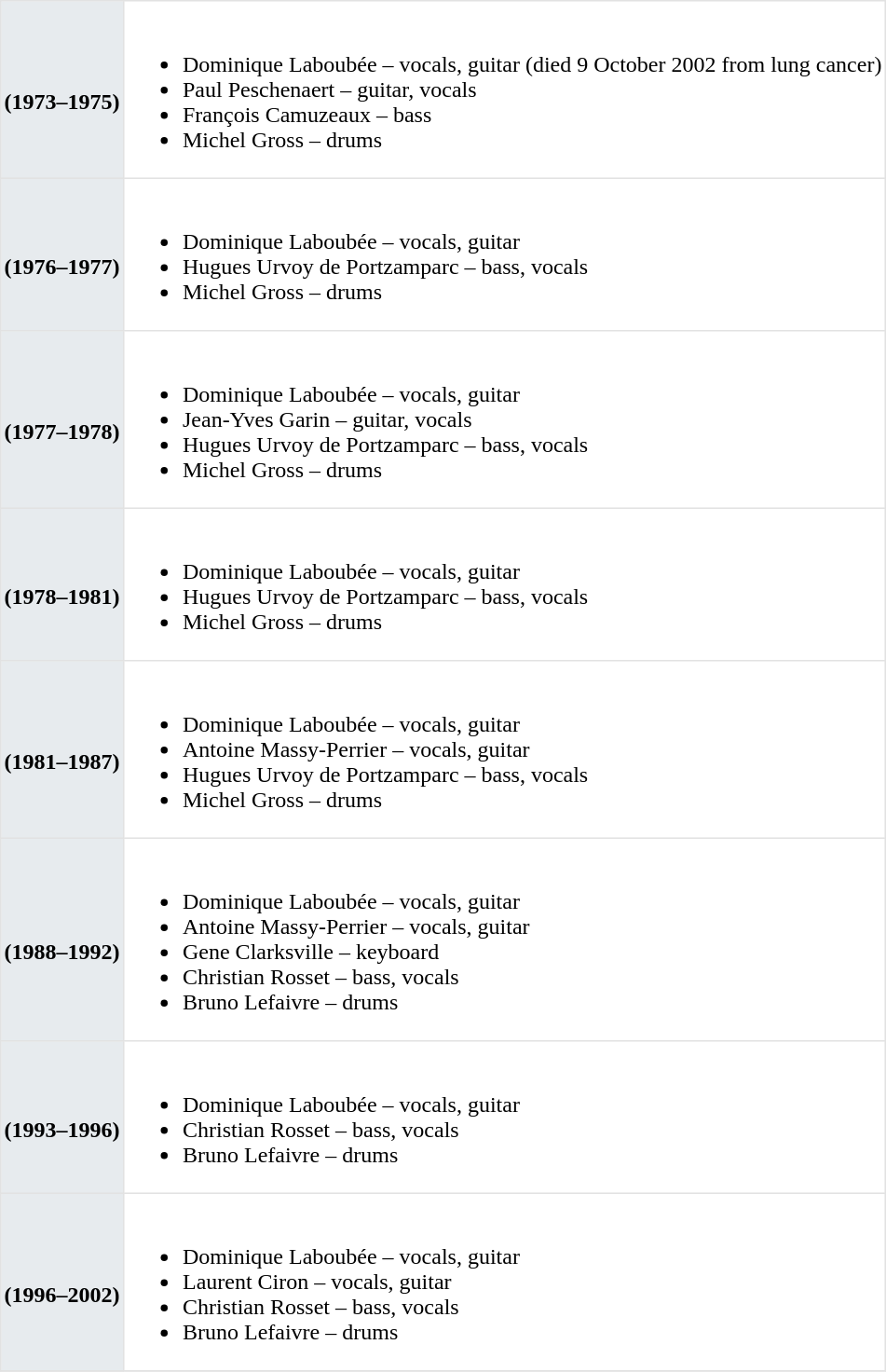<table class="toccolours"  border=1 cellpadding=2 cellspacing=0 style="float: width: 375px; margin: 0 0 1em 1em; border-collapse: collapse; border: 1px solid #E2E2E2;">
<tr>
<th bgcolor="#E7EBEE"><br>(1973–1975)</th>
<td><br><ul><li>Dominique Laboubée – vocals, guitar (died 9 October 2002 from lung cancer)</li><li>Paul Peschenaert – guitar, vocals</li><li>François Camuzeaux – bass</li><li>Michel Gross – drums</li></ul></td>
</tr>
<tr>
<th bgcolor="#E7EBEE"><br>(1976–1977)</th>
<td><br><ul><li>Dominique Laboubée – vocals, guitar</li><li>Hugues Urvoy de Portzamparc – bass, vocals</li><li>Michel Gross – drums</li></ul></td>
</tr>
<tr>
<th bgcolor="#E7EBEE"><br>(1977–1978)</th>
<td><br><ul><li>Dominique Laboubée – vocals, guitar</li><li>Jean-Yves Garin – guitar, vocals</li><li>Hugues Urvoy de Portzamparc – bass, vocals</li><li>Michel Gross – drums</li></ul></td>
</tr>
<tr>
<th bgcolor="#E7EBEE"><br>(1978–1981)</th>
<td><br><ul><li>Dominique Laboubée – vocals, guitar</li><li>Hugues Urvoy de Portzamparc – bass, vocals</li><li>Michel Gross – drums</li></ul></td>
</tr>
<tr>
<th bgcolor="#E7EBEE"><br>(1981–1987)</th>
<td><br><ul><li>Dominique Laboubée – vocals, guitar</li><li>Antoine Massy-Perrier – vocals, guitar</li><li>Hugues Urvoy de Portzamparc – bass, vocals</li><li>Michel Gross – drums</li></ul></td>
</tr>
<tr>
<th bgcolor="#E7EBEE"><br>(1988–1992)</th>
<td><br><ul><li>Dominique Laboubée – vocals, guitar</li><li>Antoine Massy-Perrier – vocals, guitar</li><li>Gene Clarksville – keyboard</li><li>Christian Rosset – bass, vocals</li><li>Bruno Lefaivre – drums</li></ul></td>
</tr>
<tr>
<th bgcolor="#E7EBEE"><br>(1993–1996)</th>
<td><br><ul><li>Dominique Laboubée – vocals, guitar</li><li>Christian Rosset – bass, vocals</li><li>Bruno Lefaivre – drums</li></ul></td>
</tr>
<tr>
<th bgcolor="#E7EBEE"><br>(1996–2002)</th>
<td><br><ul><li>Dominique Laboubée – vocals, guitar</li><li>Laurent Ciron – vocals, guitar</li><li>Christian Rosset – bass, vocals</li><li>Bruno Lefaivre – drums</li></ul></td>
</tr>
<tr>
</tr>
</table>
